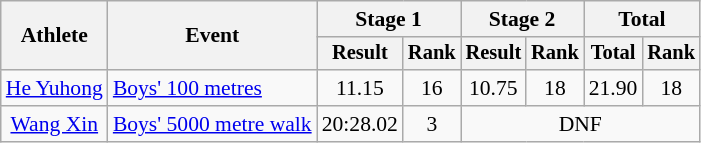<table class="wikitable" style="font-size:90%">
<tr>
<th rowspan=2>Athlete</th>
<th rowspan=2>Event</th>
<th colspan=2>Stage 1</th>
<th colspan=2>Stage 2</th>
<th colspan=2>Total</th>
</tr>
<tr style="font-size:95%">
<th>Result</th>
<th>Rank</th>
<th>Result</th>
<th>Rank</th>
<th>Total</th>
<th>Rank</th>
</tr>
<tr align=center>
<td align=left><a href='#'>He Yuhong</a></td>
<td align=left><a href='#'>Boys' 100 metres</a></td>
<td>11.15</td>
<td>16</td>
<td>10.75</td>
<td>18</td>
<td>21.90</td>
<td>18</td>
</tr>
<tr align=center>
<td><a href='#'>Wang Xin</a></td>
<td><a href='#'>Boys' 5000 metre walk</a></td>
<td>20:28.02</td>
<td>3</td>
<td Colspan=4>DNF</td>
</tr>
</table>
